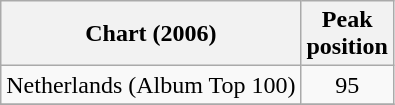<table class="wikitable">
<tr>
<th>Chart (2006)</th>
<th>Peak<br>position</th>
</tr>
<tr>
<td>Netherlands (Album Top 100)</td>
<td align="center">95</td>
</tr>
<tr>
</tr>
</table>
